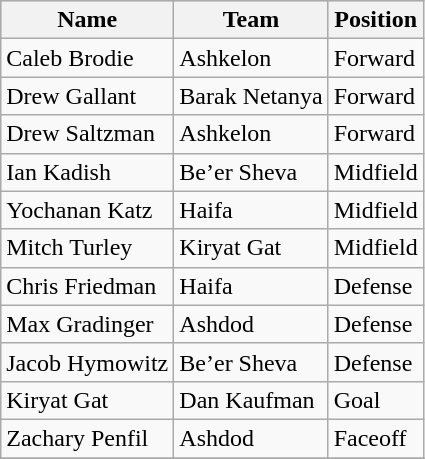<table class="wikitable">
<tr style="background:#cccccc;">
<th>Name</th>
<th>Team</th>
<th>Position</th>
</tr>
<tr>
<td>Caleb Brodie</td>
<td>Ashkelon</td>
<td>Forward</td>
</tr>
<tr>
<td>Drew Gallant</td>
<td>Barak Netanya</td>
<td>Forward</td>
</tr>
<tr>
<td>Drew Saltzman</td>
<td>Ashkelon</td>
<td>Forward</td>
</tr>
<tr>
<td>Ian Kadish</td>
<td>Be’er Sheva</td>
<td>Midfield</td>
</tr>
<tr>
<td>Yochanan Katz</td>
<td>Haifa</td>
<td>Midfield</td>
</tr>
<tr>
<td>Mitch Turley</td>
<td>Kiryat Gat</td>
<td>Midfield</td>
</tr>
<tr>
<td>Chris Friedman</td>
<td>Haifa</td>
<td>Defense</td>
</tr>
<tr>
<td>Max Gradinger</td>
<td>Ashdod</td>
<td>Defense</td>
</tr>
<tr>
<td>Jacob Hymowitz</td>
<td>Be’er Sheva</td>
<td>Defense</td>
</tr>
<tr>
<td>Kiryat Gat</td>
<td>Dan Kaufman</td>
<td>Goal</td>
</tr>
<tr>
<td>Zachary Penfil</td>
<td>Ashdod</td>
<td>Faceoff</td>
</tr>
<tr>
</tr>
</table>
